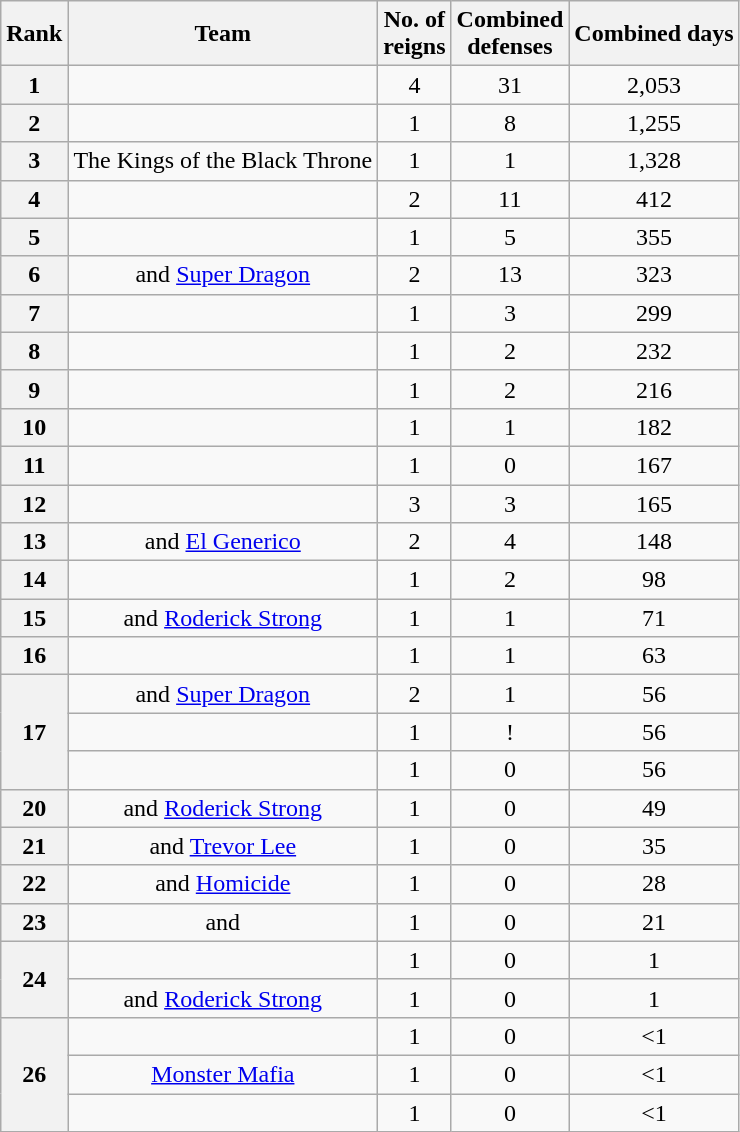<table class="wikitable sortable" style="text-align: center">
<tr>
<th>Rank </th>
<th>Team</th>
<th>No. of<br>reigns</th>
<th>Combined<br>defenses</th>
<th>Combined days</th>
</tr>
<tr>
<th>1</th>
<td><br></td>
<td>4</td>
<td>31</td>
<td>2,053</td>
</tr>
<tr>
<th>2</th>
<td> <br></td>
<td>1</td>
<td>8</td>
<td>1,255</td>
</tr>
<tr>
<th>3</th>
<td {{sort>The Kings of the Black Throne<br></td>
<td>1</td>
<td>1</td>
<td>1,328</td>
</tr>
<tr>
<th>4</th>
<td><br></td>
<td>2</td>
<td>11</td>
<td>412</td>
</tr>
<tr>
<th>5</th>
<td><br></td>
<td>1</td>
<td>5</td>
<td>355</td>
</tr>
<tr>
<th>6</th>
<td> and <a href='#'>Super Dragon</a></td>
<td>2</td>
<td>13</td>
<td>323</td>
</tr>
<tr>
<th>7</th>
<td><br></td>
<td>1</td>
<td>3</td>
<td>299</td>
</tr>
<tr>
<th>8</th>
<td><br></td>
<td>1</td>
<td>2</td>
<td>232</td>
</tr>
<tr>
<th>9</th>
<td><br></td>
<td>1</td>
<td>2</td>
<td>216</td>
</tr>
<tr>
<th>10</th>
<td><br></td>
<td>1</td>
<td>1</td>
<td>182</td>
</tr>
<tr>
<th>11</th>
<td><br></td>
<td>1</td>
<td>0</td>
<td>167</td>
</tr>
<tr>
<th>12</th>
<td><br></td>
<td>3</td>
<td>3</td>
<td>165</td>
</tr>
<tr>
<th>13</th>
<td> and <a href='#'>El Generico</a></td>
<td>2</td>
<td>4</td>
<td>148</td>
</tr>
<tr>
<th>14</th>
<td><br></td>
<td>1</td>
<td>2</td>
<td>98</td>
</tr>
<tr>
<th>15</th>
<td> and <a href='#'>Roderick Strong</a></td>
<td>1</td>
<td>1</td>
<td>71</td>
</tr>
<tr>
<th>16</th>
<td><br></td>
<td>1</td>
<td>1</td>
<td>63</td>
</tr>
<tr>
<th rowspan=3>17</th>
<td> and <a href='#'>Super Dragon</a></td>
<td>2</td>
<td>1</td>
<td>56</td>
</tr>
<tr>
<td><br></td>
<td>1</td>
<td>!</td>
<td>56</td>
</tr>
<tr>
<td><br></td>
<td>1</td>
<td>0</td>
<td>56</td>
</tr>
<tr>
<th>20</th>
<td> and <a href='#'>Roderick Strong</a></td>
<td>1</td>
<td>0</td>
<td>49</td>
</tr>
<tr>
<th>21</th>
<td> and <a href='#'>Trevor Lee</a></td>
<td>1</td>
<td>0</td>
<td>35</td>
</tr>
<tr>
<th>22</th>
<td> and <a href='#'>Homicide</a></td>
<td>1</td>
<td>0</td>
<td>28</td>
</tr>
<tr>
<th>23</th>
<td> and </td>
<td>1</td>
<td>0</td>
<td>21</td>
</tr>
<tr>
<th rowspan=2>24</th>
<td><br></td>
<td>1</td>
<td>0</td>
<td>1</td>
</tr>
<tr>
<td> and <a href='#'>Roderick Strong</a></td>
<td>1</td>
<td>0</td>
<td>1</td>
</tr>
<tr>
<th rowspan=3>26</th>
<td><br></td>
<td>1</td>
<td>0</td>
<td><1</td>
</tr>
<tr>
<td><a href='#'>Monster Mafia</a><br></td>
<td>1</td>
<td>0</td>
<td><1</td>
</tr>
<tr>
<td><br></td>
<td>1</td>
<td>0</td>
<td><1</td>
</tr>
</table>
